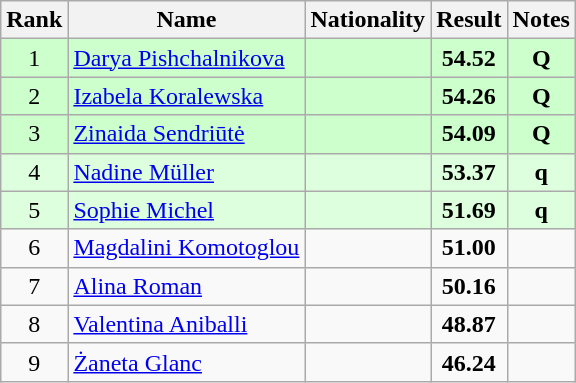<table class="wikitable sortable" style="text-align:center">
<tr>
<th>Rank</th>
<th>Name</th>
<th>Nationality</th>
<th>Result</th>
<th>Notes</th>
</tr>
<tr bgcolor=ccffcc>
<td>1</td>
<td align=left><a href='#'>Darya Pishchalnikova</a></td>
<td align=left></td>
<td><strong>54.52</strong></td>
<td><strong>Q</strong></td>
</tr>
<tr bgcolor=ccffcc>
<td>2</td>
<td align=left><a href='#'>Izabela Koralewska</a></td>
<td align=left></td>
<td><strong>54.26</strong></td>
<td><strong>Q</strong></td>
</tr>
<tr bgcolor=ccffcc>
<td>3</td>
<td align=left><a href='#'>Zinaida Sendriūtė</a></td>
<td align=left></td>
<td><strong>54.09</strong></td>
<td><strong>Q</strong></td>
</tr>
<tr bgcolor=ddffdd>
<td>4</td>
<td align=left><a href='#'>Nadine Müller</a></td>
<td align=left></td>
<td><strong>53.37</strong></td>
<td><strong>q</strong></td>
</tr>
<tr bgcolor=ddffdd>
<td>5</td>
<td align=left><a href='#'>Sophie Michel</a></td>
<td align=left></td>
<td><strong>51.69</strong></td>
<td><strong>q</strong></td>
</tr>
<tr>
<td>6</td>
<td align=left><a href='#'>Magdalini Komotoglou</a></td>
<td align=left></td>
<td><strong>51.00</strong></td>
<td></td>
</tr>
<tr>
<td>7</td>
<td align=left><a href='#'>Alina Roman</a></td>
<td align=left></td>
<td><strong>50.16</strong></td>
<td></td>
</tr>
<tr>
<td>8</td>
<td align=left><a href='#'>Valentina Aniballi</a></td>
<td align=left></td>
<td><strong>48.87</strong></td>
<td></td>
</tr>
<tr>
<td>9</td>
<td align=left><a href='#'>Żaneta Glanc</a></td>
<td align=left></td>
<td><strong>46.24</strong></td>
<td></td>
</tr>
</table>
